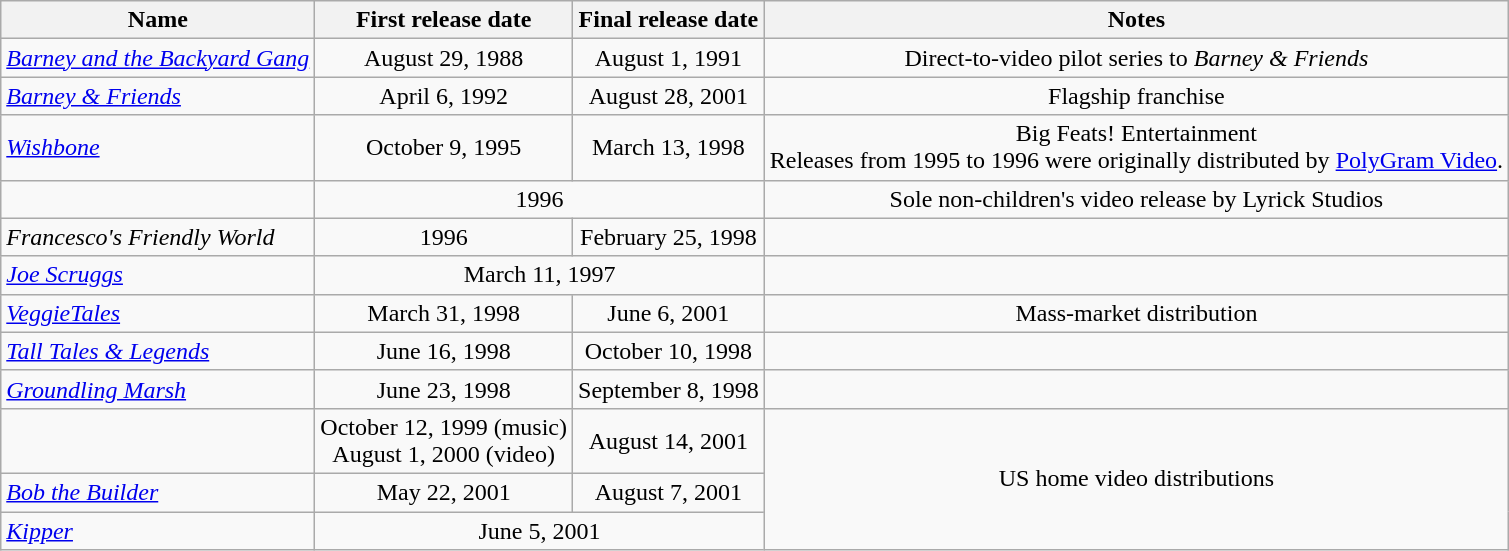<table class="wikitable plainrowheaders sortable" style=text-align:center;">
<tr>
<th scope="col">Name</th>
<th scope="col">First release date</th>
<th scope="col">Final release date</th>
<th scope="col">Notes</th>
</tr>
<tr>
<td style="text-align:left;"><em><a href='#'>Barney and the Backyard Gang</a></em></td>
<td>August 29, 1988</td>
<td>August 1, 1991</td>
<td>Direct-to-video pilot series to <em>Barney & Friends</em></td>
</tr>
<tr>
<td style="text-align:left;"><em><a href='#'>Barney & Friends</a></em></td>
<td>April 6, 1992</td>
<td>August 28, 2001</td>
<td>Flagship franchise</td>
</tr>
<tr>
<td style="text-align:left;"><em><a href='#'>Wishbone</a></em></td>
<td>October 9, 1995</td>
<td>March 13, 1998</td>
<td>Big Feats! Entertainment<br>Releases from 1995 to 1996 were originally distributed by <a href='#'>PolyGram Video</a>.</td>
</tr>
<tr>
<td style="text-align:left;"></td>
<td colspan="2">1996</td>
<td>Sole non-children's video release by Lyrick Studios</td>
</tr>
<tr>
<td style="text-align:left;"><em>Francesco's Friendly World</em></td>
<td>1996</td>
<td>February 25, 1998</td>
<td></td>
</tr>
<tr>
<td style="text-align:left;"><em><a href='#'>Joe Scruggs</a></em></td>
<td colspan="2">March 11, 1997</td>
<td></td>
</tr>
<tr>
<td style="text-align:left;"><em><a href='#'>VeggieTales</a></em></td>
<td>March 31, 1998</td>
<td>June 6, 2001</td>
<td>Mass-market distribution</td>
</tr>
<tr>
<td style="text-align:left;"><em><a href='#'>Tall Tales & Legends</a></em></td>
<td>June 16, 1998</td>
<td>October 10, 1998</td>
<td></td>
</tr>
<tr>
<td style="text-align:left;"><em><a href='#'>Groundling Marsh</a></em></td>
<td>June 23, 1998</td>
<td>September 8, 1998</td>
<td></td>
</tr>
<tr>
<td style="text-align:left;"></td>
<td>October 12, 1999 (music)<br>August 1, 2000 (video)</td>
<td>August 14, 2001</td>
<td rowspan="3">US home video distributions</td>
</tr>
<tr>
<td style="text-align:left;"><em><a href='#'>Bob the Builder</a></em></td>
<td>May 22, 2001</td>
<td>August 7, 2001</td>
</tr>
<tr>
<td style="text-align:left;"><em><a href='#'>Kipper</a></em></td>
<td colspan="2">June 5, 2001</td>
</tr>
</table>
